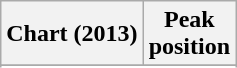<table class="wikitable sortable plainrowheaders" style="text-align:center;">
<tr>
<th>Chart (2013)</th>
<th>Peak<br>position</th>
</tr>
<tr>
</tr>
<tr>
</tr>
</table>
